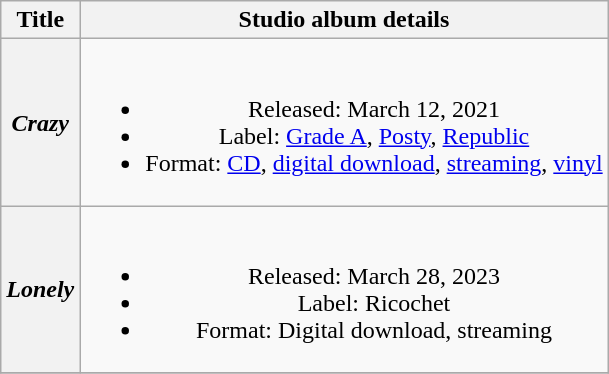<table class="wikitable plainrowheaders" style="text-align:center;">
<tr>
<th scope="col" scope="col">Title</th>
<th scope="col" scope="col";">Studio album details</th>
</tr>
<tr>
<th scope="row"><em>Crazy</em></th>
<td><br><ul><li>Released: March 12, 2021</li><li>Label: <a href='#'>Grade A</a>, <a href='#'>Posty</a>, <a href='#'>Republic</a></li><li>Format: <a href='#'>CD</a>, <a href='#'>digital download</a>, <a href='#'>streaming</a>, <a href='#'>vinyl</a></li></ul></td>
</tr>
<tr>
<th scope="row"><em>Lonely</em></th>
<td><br><ul><li>Released: March 28, 2023</li><li>Label: Ricochet</li><li>Format: Digital download, streaming</li></ul></td>
</tr>
<tr>
</tr>
</table>
